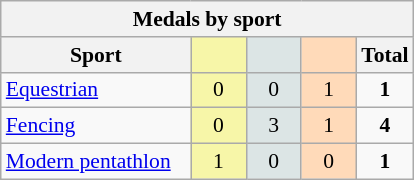<table class="wikitable" style="font-size:90%; text-align:center;">
<tr>
<th colspan="5">Medals by sport</th>
</tr>
<tr>
<th width="120">Sport</th>
<th scope="col" width="30" style="background:#F7F6A8;"></th>
<th scope="col" width="30" style="background:#DCE5E5;"></th>
<th scope="col" width="30" style="background:#FFDAB9;"></th>
<th width="30">Total</th>
</tr>
<tr>
<td align="left"><a href='#'>Equestrian</a></td>
<td style="background:#F7F6A8;">0</td>
<td style="background:#DCE5E5;">0</td>
<td style="background:#FFDAB9;">1</td>
<td><strong>1</strong></td>
</tr>
<tr>
<td align="left"><a href='#'>Fencing</a></td>
<td style="background:#F7F6A8;">0</td>
<td style="background:#DCE5E5;">3</td>
<td style="background:#FFDAB9;">1</td>
<td><strong>4</strong></td>
</tr>
<tr>
<td align="left"><a href='#'>Modern pentathlon</a></td>
<td style="background:#F7F6A8;">1</td>
<td style="background:#DCE5E5;">0</td>
<td style="background:#FFDAB9;">0</td>
<td><strong>1</strong></td>
</tr>
</table>
